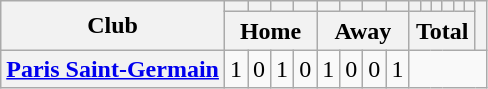<table class="wikitable sortable plainrowheaders" style="text-align:center">
<tr>
<th scope="col" rowspan="2">Club</th>
<th scope="col"></th>
<th scope="col"></th>
<th scope="col"></th>
<th scope="col"></th>
<th scope="col"></th>
<th scope="col"></th>
<th scope="col"></th>
<th scope="col"></th>
<th scope="col"></th>
<th scope="col"></th>
<th scope="col"></th>
<th scope="col"></th>
<th scope="col"></th>
<th scope="col"></th>
<th scope="col" rowspan="2"></th>
</tr>
<tr class="unsortable">
<th colspan="4">Home</th>
<th colspan="4">Away</th>
<th colspan="6">Total</th>
</tr>
<tr>
<th scope="row" align=left> <a href='#'>Paris Saint-Germain</a></th>
<td>1</td>
<td>0</td>
<td>1</td>
<td>0</td>
<td>1</td>
<td>0</td>
<td>0</td>
<td>1<br></td>
</tr>
</table>
